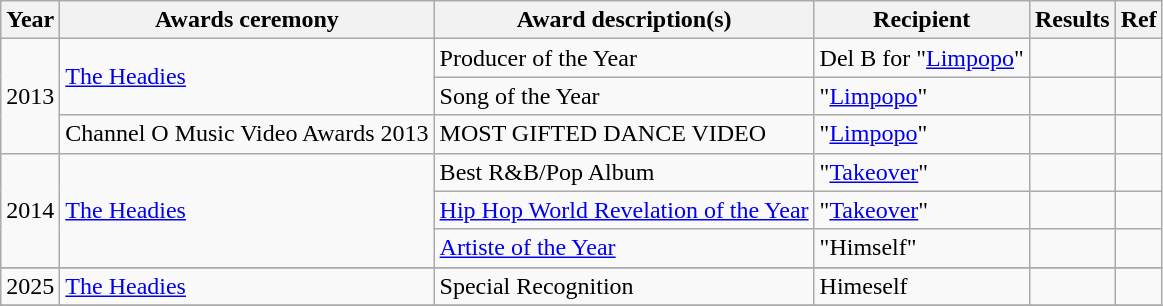<table class="wikitable">
<tr>
<th>Year</th>
<th>Awards ceremony</th>
<th>Award description(s)</th>
<th>Recipient</th>
<th>Results</th>
<th>Ref</th>
</tr>
<tr>
<td rowspan="3">2013</td>
<td rowspan="2"><a href='#'>The Headies</a></td>
<td>Producer of the Year</td>
<td>Del B for "<a href='#'>Limpopo</a>"</td>
<td></td>
<td></td>
</tr>
<tr>
<td>Song of the Year</td>
<td>"<a href='#'>Limpopo</a>"</td>
<td></td>
<td></td>
</tr>
<tr>
<td>Channel O Music Video Awards 2013</td>
<td>MOST GIFTED DANCE VIDEO</td>
<td>"<a href='#'>Limpopo</a>"</td>
<td></td>
<td></td>
</tr>
<tr>
<td rowspan="3">2014</td>
<td rowspan="3"><a href='#'>The Headies</a></td>
<td>Best R&B/Pop Album</td>
<td>"<a href='#'>Takeover</a>"</td>
<td></td>
<td></td>
</tr>
<tr>
<td><a href='#'>Hip Hop World Revelation of the Year</a></td>
<td>"<a href='#'>Takeover</a>"</td>
<td></td>
<td></td>
</tr>
<tr>
<td><a href='#'>Artiste of the Year</a></td>
<td>"Himself"</td>
<td></td>
<td></td>
</tr>
<tr>
</tr>
<tr>
<td>2025</td>
<td><a href='#'>The Headies</a></td>
<td>Special Recognition</td>
<td>Himeself</td>
<td></td>
<td></td>
</tr>
<tr>
</tr>
</table>
